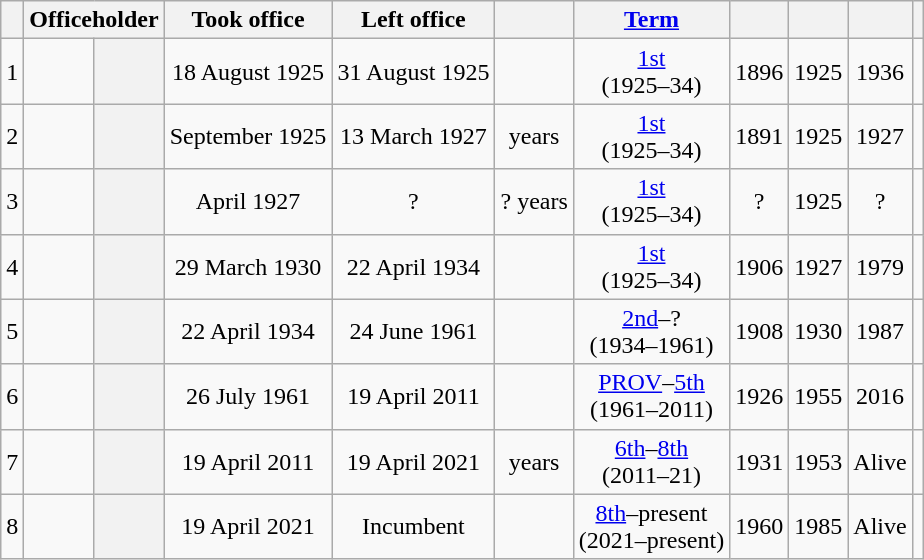<table class="wikitable sortable" style=text-align:center>
<tr>
<th scope=col></th>
<th scope=col colspan="2">Officeholder</th>
<th scope=col class="unsortable">Took office</th>
<th scope=col class="unsortable">Left office</th>
<th scope=col></th>
<th scope=col><a href='#'>Term</a></th>
<th scope=col></th>
<th scope=col></th>
<th scope=col></th>
<th scope=col class="unsortable"></th>
</tr>
<tr>
<td>1</td>
<td></td>
<th scope="row" style="font-weight:normal;"></th>
<td>18 August 1925</td>
<td>31 August 1925</td>
<td></td>
<td><a href='#'>1st</a><br>(1925–34)</td>
<td>1896</td>
<td>1925</td>
<td>1936</td>
<td></td>
</tr>
<tr>
<td>2</td>
<td></td>
<th scope="row" style="font-weight:normal;"></th>
<td>September 1925</td>
<td>13 March 1927</td>
<td> years</td>
<td><a href='#'>1st</a><br>(1925–34)</td>
<td>1891</td>
<td>1925</td>
<td>1927</td>
<td></td>
</tr>
<tr>
<td>3</td>
<td></td>
<th scope="row" style="font-weight:normal;"></th>
<td>April 1927</td>
<td>?</td>
<td>? years</td>
<td><a href='#'>1st</a><br>(1925–34)</td>
<td>?</td>
<td>1925</td>
<td>?</td>
<td></td>
</tr>
<tr>
<td>4</td>
<td></td>
<th scope="row" style="font-weight:normal;"></th>
<td>29 March 1930</td>
<td>22 April 1934</td>
<td></td>
<td><a href='#'>1st</a><br>(1925–34)</td>
<td>1906</td>
<td>1927</td>
<td>1979</td>
<td></td>
</tr>
<tr>
<td>5</td>
<td></td>
<th scope="row" style="font-weight:normal;"></th>
<td>22 April 1934</td>
<td>24 June 1961</td>
<td></td>
<td><a href='#'>2nd</a>–?<br>(1934–1961)</td>
<td>1908</td>
<td>1930</td>
<td>1987</td>
<td></td>
</tr>
<tr>
<td>6</td>
<td></td>
<th scope="row" style="font-weight:normal;"></th>
<td>26 July 1961</td>
<td>19 April 2011</td>
<td></td>
<td><a href='#'>PROV</a>–<a href='#'>5th</a><br>(1961–2011)</td>
<td>1926</td>
<td>1955</td>
<td>2016</td>
<td></td>
</tr>
<tr>
<td>7</td>
<td></td>
<th scope="row" style="font-weight:normal;"></th>
<td>19 April 2011</td>
<td>19 April 2021</td>
<td> years</td>
<td><a href='#'>6th</a>–<a href='#'>8th</a><br>(2011–21)</td>
<td>1931</td>
<td>1953</td>
<td>Alive</td>
<td></td>
</tr>
<tr>
<td>8</td>
<td></td>
<th scope="row" style="font-weight:normal;"></th>
<td>19 April 2021</td>
<td>Incumbent</td>
<td></td>
<td><a href='#'>8th</a>–present<br>(2021–present)</td>
<td>1960</td>
<td>1985</td>
<td>Alive</td>
<td></td>
</tr>
</table>
